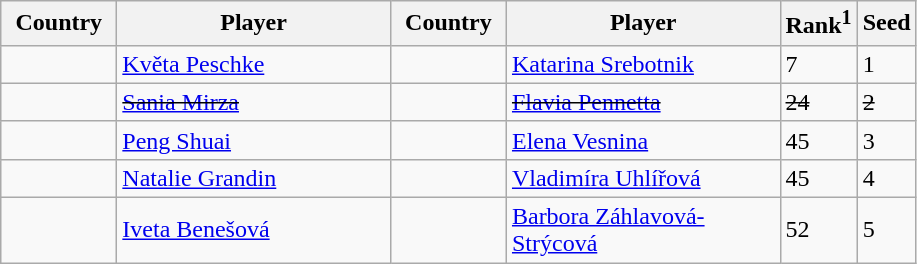<table class="sortable wikitable">
<tr>
<th width="70">Country</th>
<th width="175">Player</th>
<th width="70">Country</th>
<th width="175">Player</th>
<th>Rank<sup>1</sup></th>
<th>Seed</th>
</tr>
<tr>
<td></td>
<td><a href='#'>Květa Peschke</a></td>
<td></td>
<td><a href='#'>Katarina Srebotnik</a></td>
<td>7</td>
<td>1</td>
</tr>
<tr>
<td><s></s></td>
<td><s><a href='#'>Sania Mirza</a></s></td>
<td><s></s></td>
<td><s><a href='#'>Flavia Pennetta</a></s></td>
<td><s>24</s></td>
<td><s>2</s></td>
</tr>
<tr>
<td></td>
<td><a href='#'>Peng Shuai</a></td>
<td></td>
<td><a href='#'>Elena Vesnina</a></td>
<td>45</td>
<td>3</td>
</tr>
<tr>
<td></td>
<td><a href='#'>Natalie Grandin</a></td>
<td></td>
<td><a href='#'>Vladimíra Uhlířová</a></td>
<td>45</td>
<td>4</td>
</tr>
<tr>
<td></td>
<td><a href='#'>Iveta Benešová</a></td>
<td></td>
<td><a href='#'>Barbora Záhlavová-Strýcová</a></td>
<td>52</td>
<td>5</td>
</tr>
</table>
